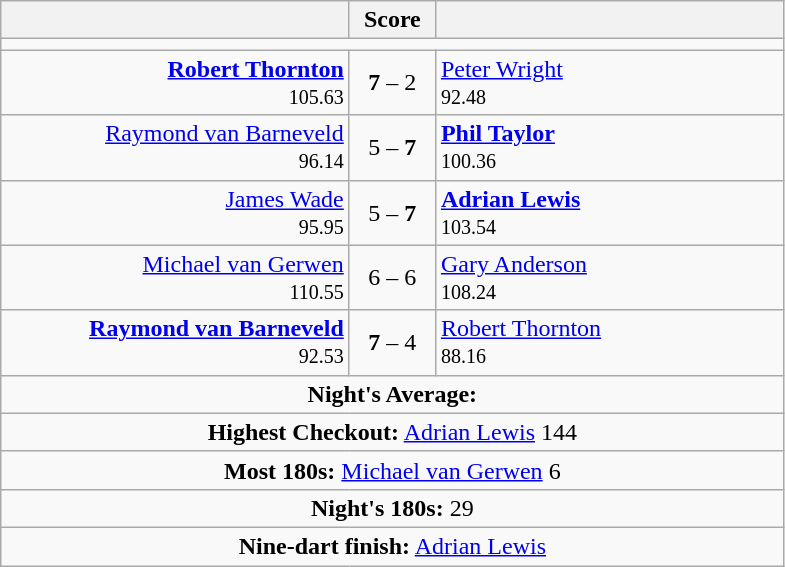<table class=wikitable style="text-align:center">
<tr>
<th width=225></th>
<th width=50>Score</th>
<th width=225></th>
</tr>
<tr align=centre>
<td colspan="3"></td>
</tr>
<tr align=left>
<td align=right><strong><a href='#'>Robert Thornton</a></strong>  <br><small><span>105.63</span></small></td>
<td align=center><strong>7</strong> – 2</td>
<td> <a href='#'>Peter Wright</a> <br><small><span>92.48</span></small></td>
</tr>
<tr align=left>
<td align=right><a href='#'>Raymond van Barneveld</a>  <br><small><span>96.14</span></small></td>
<td align=center>5 – <strong>7</strong></td>
<td> <strong><a href='#'>Phil Taylor</a></strong> <br><small><span>100.36</span></small></td>
</tr>
<tr align=left>
<td align=right><a href='#'>James Wade</a>  <br><small><span>95.95</span></small></td>
<td align=center>5 – <strong>7</strong></td>
<td> <strong><a href='#'>Adrian Lewis</a></strong> <br><small><span>103.54</span></small></td>
</tr>
<tr align=left>
<td align=right><a href='#'>Michael van Gerwen</a>  <br><small><span>110.55</span></small></td>
<td align=center>6 – 6</td>
<td> <a href='#'>Gary Anderson</a> <br><small><span>108.24</span></small></td>
</tr>
<tr align=left>
<td align=right><strong><a href='#'>Raymond van Barneveld</a></strong>  <br><small><span>92.53</span></small></td>
<td align=center><strong>7</strong> – 4</td>
<td> <a href='#'>Robert Thornton</a> <br><small><span>88.16</span></small></td>
</tr>
<tr align=center>
<td colspan="3"><strong>Night's Average:</strong> </td>
</tr>
<tr align=center>
<td colspan="3"><strong>Highest Checkout:</strong>  <a href='#'>Adrian Lewis</a> 144</td>
</tr>
<tr align=center>
<td colspan="3"><strong>Most 180s:</strong>  <a href='#'>Michael van Gerwen</a> 6</td>
</tr>
<tr align=center>
<td colspan="3"><strong>Night's 180s:</strong> 29</td>
</tr>
<tr align=center>
<td colspan="3"><strong>Nine-dart finish:</strong>  <a href='#'>Adrian Lewis</a></td>
</tr>
</table>
